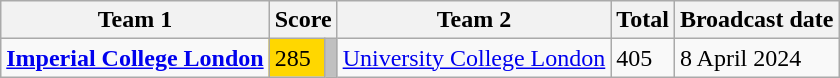<table class="wikitable">
<tr>
<th>Team 1</th>
<th colspan="2">Score</th>
<th>Team 2</th>
<th>Total</th>
<th>Broadcast date</th>
</tr>
<tr>
<td><strong><a href='#'>Imperial College London</a></strong></td>
<td style="background:gold">285</td>
<td style="background:silver"></td>
<td><a href='#'>University College London</a></td>
<td>405</td>
<td>8 April 2024</td>
</tr>
</table>
